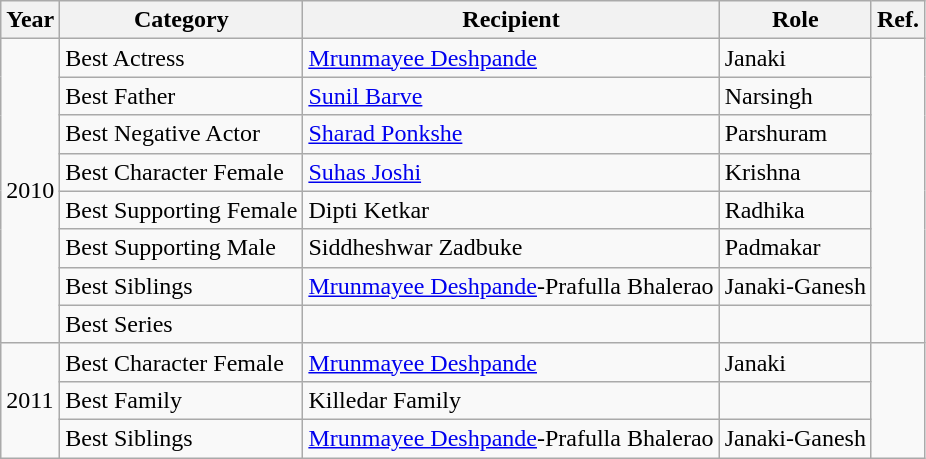<table class="wikitable">
<tr>
<th>Year</th>
<th>Category</th>
<th>Recipient</th>
<th>Role</th>
<th>Ref.</th>
</tr>
<tr>
<td rowspan="8">2010</td>
<td>Best Actress</td>
<td><a href='#'>Mrunmayee Deshpande</a></td>
<td>Janaki</td>
<td rowspan=8"></td>
</tr>
<tr>
<td>Best Father</td>
<td><a href='#'>Sunil Barve</a></td>
<td>Narsingh</td>
</tr>
<tr>
<td>Best Negative Actor</td>
<td><a href='#'>Sharad Ponkshe</a></td>
<td>Parshuram</td>
</tr>
<tr>
<td>Best Character Female</td>
<td><a href='#'>Suhas Joshi</a></td>
<td>Krishna</td>
</tr>
<tr>
<td>Best Supporting Female</td>
<td>Dipti Ketkar</td>
<td>Radhika</td>
</tr>
<tr>
<td>Best Supporting Male</td>
<td>Siddheshwar Zadbuke</td>
<td>Padmakar</td>
</tr>
<tr>
<td>Best Siblings</td>
<td><a href='#'>Mrunmayee Deshpande</a>-Prafulla Bhalerao</td>
<td>Janaki-Ganesh</td>
</tr>
<tr>
<td>Best Series</td>
<td></td>
<td></td>
</tr>
<tr>
<td rowspan="3">2011</td>
<td>Best Character Female</td>
<td><a href='#'>Mrunmayee Deshpande</a></td>
<td>Janaki</td>
<td rowspan="3"></td>
</tr>
<tr>
<td>Best Family</td>
<td>Killedar Family</td>
<td></td>
</tr>
<tr>
<td>Best Siblings</td>
<td><a href='#'>Mrunmayee Deshpande</a>-Prafulla Bhalerao</td>
<td>Janaki-Ganesh</td>
</tr>
</table>
